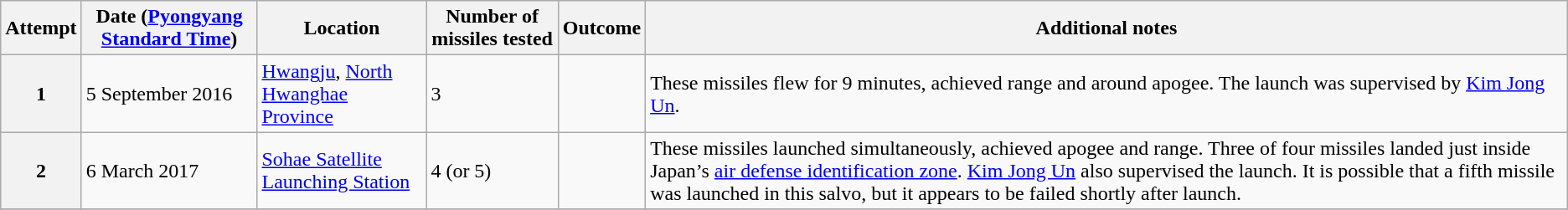<table class="wikitable">
<tr>
<th scope="col">Attempt</th>
<th scope="col">Date (<a href='#'>Pyongyang Standard Time</a>)</th>
<th scope="col">Location</th>
<th scope="col">Number of missiles tested</th>
<th scope="col">Outcome</th>
<th scope="col">Additional notes</th>
</tr>
<tr>
<th scope="row">1</th>
<td>5 September 2016</td>
<td><a href='#'>Hwangju</a>, <a href='#'>North Hwanghae Province</a></td>
<td>3</td>
<td></td>
<td>These missiles flew for 9 minutes, achieved  range and around  apogee. The launch was supervised by <a href='#'>Kim Jong Un</a>.</td>
</tr>
<tr>
<th>2</th>
<td>6 March 2017</td>
<td><a href='#'>Sohae Satellite Launching Station</a></td>
<td>4 (or 5)</td>
<td></td>
<td>These missiles launched simultaneously, achieved  apogee and  range. Three of four missiles landed just inside Japan’s <a href='#'>air defense identification zone</a>. <a href='#'>Kim Jong Un</a> also supervised the launch. It is possible that a fifth missile was launched in this salvo, but it appears to be failed shortly after launch.</td>
</tr>
<tr>
</tr>
</table>
